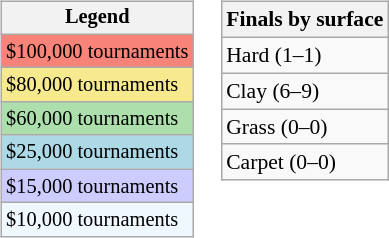<table>
<tr valign=top>
<td><br><table class=wikitable style="font-size:85%">
<tr>
<th>Legend</th>
</tr>
<tr style="background:#f88379;">
<td>$100,000 tournaments</td>
</tr>
<tr style="background:#f7e98e;">
<td>$80,000 tournaments</td>
</tr>
<tr style="background:#addfad;">
<td>$60,000 tournaments</td>
</tr>
<tr style="background:lightblue;">
<td>$25,000 tournaments</td>
</tr>
<tr style="background:#ccccff;">
<td>$15,000 tournaments</td>
</tr>
<tr style="background:#f0f8ff;">
<td>$10,000 tournaments</td>
</tr>
</table>
</td>
<td><br><table class=wikitable style="font-size:90%">
<tr>
<th>Finals by surface</th>
</tr>
<tr>
<td>Hard (1–1)</td>
</tr>
<tr>
<td>Clay (6–9)</td>
</tr>
<tr>
<td>Grass (0–0)</td>
</tr>
<tr>
<td>Carpet (0–0)</td>
</tr>
</table>
</td>
</tr>
</table>
